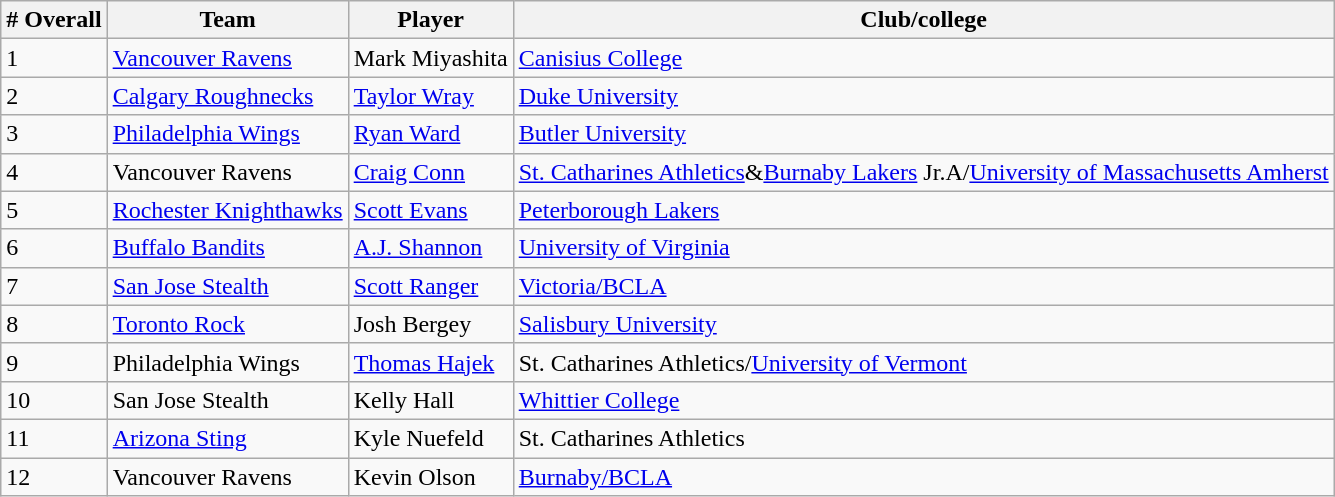<table class="wikitable">
<tr>
<th># Overall</th>
<th>Team</th>
<th>Player</th>
<th>Club/college</th>
</tr>
<tr>
<td>1</td>
<td><a href='#'>Vancouver Ravens</a></td>
<td>Mark Miyashita</td>
<td><a href='#'>Canisius College</a></td>
</tr>
<tr>
<td>2</td>
<td><a href='#'>Calgary Roughnecks</a></td>
<td><a href='#'>Taylor Wray</a></td>
<td><a href='#'>Duke University</a></td>
</tr>
<tr>
<td>3</td>
<td><a href='#'>Philadelphia Wings</a></td>
<td><a href='#'>Ryan Ward</a></td>
<td><a href='#'>Butler University</a></td>
</tr>
<tr>
<td>4</td>
<td>Vancouver Ravens</td>
<td><a href='#'>Craig Conn</a></td>
<td><a href='#'>St. Catharines Athletics</a>&<a href='#'>Burnaby Lakers</a> Jr.A/<a href='#'>University of Massachusetts Amherst</a></td>
</tr>
<tr>
<td>5</td>
<td><a href='#'>Rochester Knighthawks</a></td>
<td><a href='#'>Scott Evans</a></td>
<td><a href='#'>Peterborough Lakers</a></td>
</tr>
<tr>
<td>6</td>
<td><a href='#'>Buffalo Bandits</a></td>
<td><a href='#'>A.J. Shannon</a></td>
<td><a href='#'>University of Virginia</a></td>
</tr>
<tr>
<td>7</td>
<td><a href='#'>San Jose Stealth</a></td>
<td><a href='#'>Scott Ranger</a></td>
<td><a href='#'>Victoria/BCLA</a></td>
</tr>
<tr>
<td>8</td>
<td><a href='#'>Toronto Rock</a></td>
<td>Josh Bergey</td>
<td><a href='#'>Salisbury University</a></td>
</tr>
<tr>
<td>9</td>
<td>Philadelphia Wings</td>
<td><a href='#'>Thomas Hajek</a></td>
<td>St. Catharines Athletics/<a href='#'>University of Vermont</a></td>
</tr>
<tr>
<td>10</td>
<td>San Jose Stealth</td>
<td>Kelly Hall</td>
<td><a href='#'>Whittier College</a></td>
</tr>
<tr>
<td>11</td>
<td><a href='#'>Arizona Sting</a></td>
<td>Kyle Nuefeld</td>
<td>St. Catharines Athletics</td>
</tr>
<tr>
<td>12</td>
<td>Vancouver Ravens</td>
<td>Kevin Olson</td>
<td><a href='#'>Burnaby/BCLA</a></td>
</tr>
</table>
